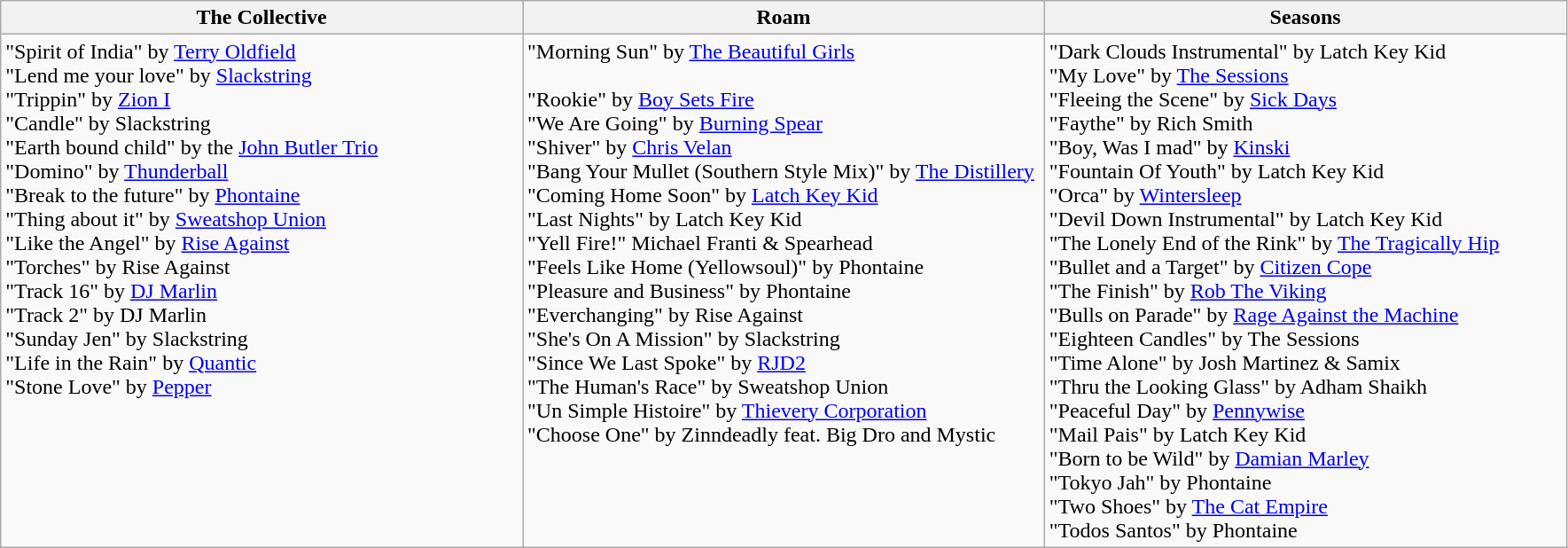<table class="wikitable">
<tr>
<th width="33%">The Collective</th>
<th width="33%">Roam</th>
<th width="33%">Seasons</th>
</tr>
<tr>
<td valign="top">"Spirit of India" by <a href='#'>Terry Oldfield</a><br>"Lend me your love" by <a href='#'>Slackstring</a><br>
"Trippin" by <a href='#'>Zion I</a><br>
"Candle" by Slackstring<br>
"Earth bound child" by the <a href='#'>John Butler Trio</a><br>
"Domino" by <a href='#'>Thunderball</a><br>
"Break to the future" by <a href='#'>Phontaine</a><br>
"Thing about it" by <a href='#'>Sweatshop Union</a><br>
"Like the Angel" by <a href='#'>Rise Against</a><br>
"Torches" by Rise Against<br>
"Track 16" by <a href='#'>DJ Marlin</a><br>
"Track 2" by DJ Marlin<br>
"Sunday Jen" by Slackstring<br>
"Life in the Rain" by <a href='#'>Quantic</a><br>
"Stone Love" by <a href='#'>Pepper</a></td>
<td valign="top">"Morning Sun" by <a href='#'>The Beautiful Girls</a><br><br>"Rookie" by <a href='#'>Boy Sets Fire</a><br>
"We Are Going" by <a href='#'>Burning Spear</a><br>
"Shiver" by <a href='#'>Chris Velan</a><br>
"Bang Your Mullet (Southern Style Mix)" by <a href='#'>The Distillery</a><br>
"Coming Home Soon" by <a href='#'>Latch Key Kid</a><br>
"Last Nights" by Latch Key Kid<br>
"Yell Fire!" Michael Franti & Spearhead<br>
"Feels Like Home (Yellowsoul)" by Phontaine<br>
"Pleasure and Business" by Phontaine<br>
"Everchanging" by Rise Against<br>
"She's On A Mission" by Slackstring<br>
"Since We Last Spoke" by <a href='#'>RJD2</a><br>
"The Human's Race" by Sweatshop Union<br>
"Un Simple Histoire" by <a href='#'>Thievery Corporation</a><br>
"Choose One" by Zinndeadly feat. Big Dro and Mystic</td>
<td valign="top">"Dark Clouds Instrumental" by Latch Key Kid<br>"My Love" by <a href='#'>The Sessions</a><br>
"Fleeing the Scene" by <a href='#'>Sick Days</a><br>
"Faythe" by Rich Smith <br>
"Boy, Was I mad" by <a href='#'>Kinski</a> <br>
"Fountain Of Youth" by Latch Key Kid<br>
"Orca" by <a href='#'>Wintersleep</a> <br>
"Devil Down Instrumental" by Latch Key Kid <br>
"The Lonely End of the Rink" by <a href='#'>The Tragically Hip</a> <br>
"Bullet and a Target" by <a href='#'>Citizen Cope</a> <br>
"The Finish" by <a href='#'>Rob The Viking</a> <br>
"Bulls on Parade" by <a href='#'>Rage Against the Machine</a> <br>
"Eighteen Candles" by The Sessions <br>
"Time Alone" by Josh Martinez & Samix <br>
"Thru the Looking Glass" by Adham Shaikh <br>
"Peaceful Day" by <a href='#'>Pennywise</a> <br>
"Mail Pais" by Latch Key Kid <br>
"Born to be Wild" by <a href='#'>Damian Marley</a> <br>
"Tokyo Jah" by Phontaine <br>
"Two Shoes" by <a href='#'>The Cat Empire</a> <br>
"Todos Santos" by Phontaine</td>
</tr>
</table>
